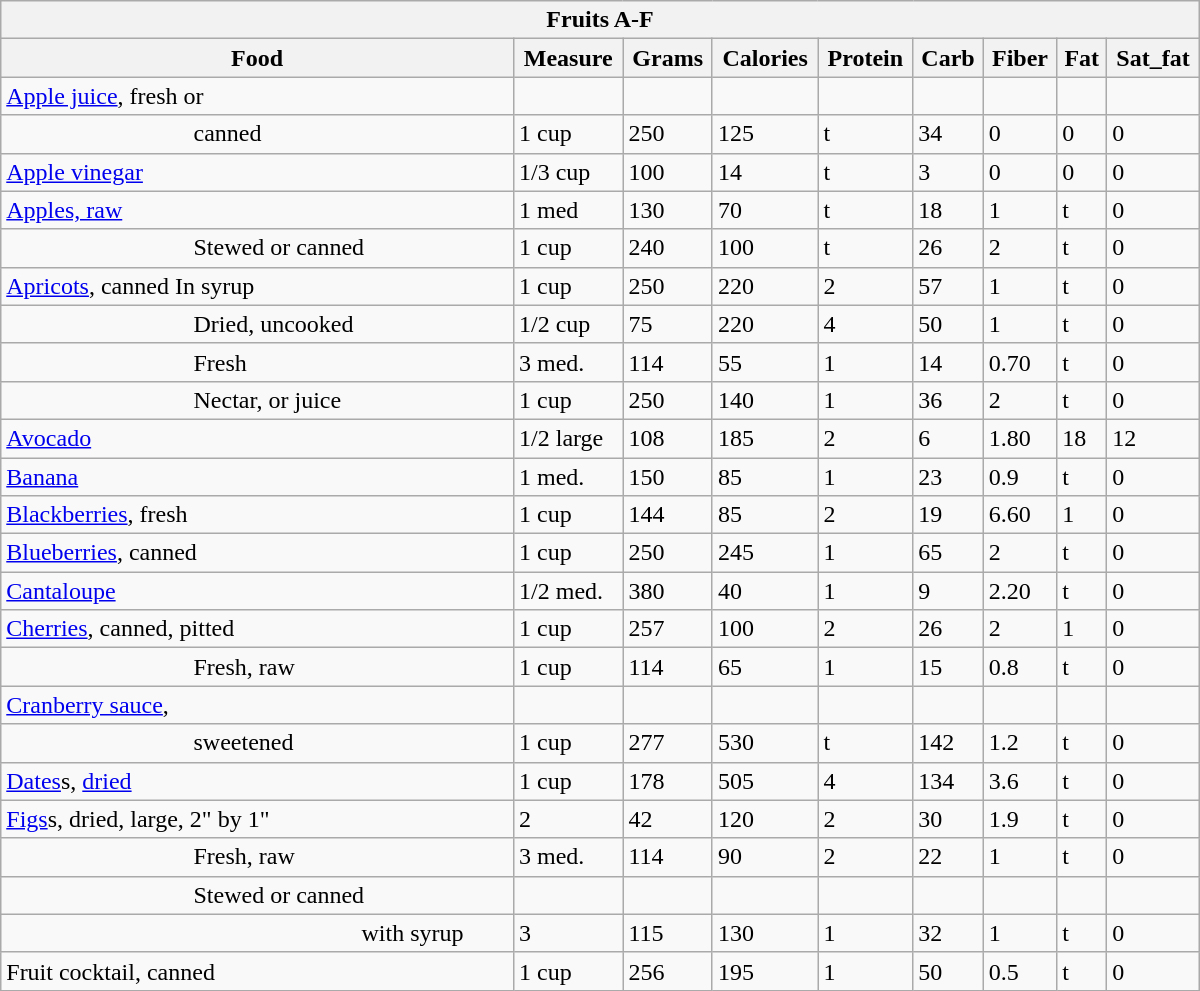<table class="wikitable collapsible collapsed" style="min-width:50em">
<tr>
<th colspan=9>Fruits A-F</th>
</tr>
<tr>
<th>Food</th>
<th>Measure</th>
<th>Grams</th>
<th>Calories</th>
<th>Protein</th>
<th>Carb</th>
<th>Fiber</th>
<th>Fat</th>
<th>Sat_fat</th>
</tr>
<tr>
<td><a href='#'>Apple juice</a>, fresh or</td>
<td></td>
<td></td>
<td></td>
<td></td>
<td></td>
<td></td>
<td></td>
<td></td>
</tr>
<tr>
<td style="padding-left:8em">canned</td>
<td>1 cup</td>
<td>250</td>
<td>125</td>
<td>t</td>
<td>34</td>
<td>0</td>
<td>0</td>
<td>0</td>
</tr>
<tr>
<td><a href='#'>Apple vinegar</a></td>
<td>1/3 cup</td>
<td>100</td>
<td>14</td>
<td>t</td>
<td>3</td>
<td>0</td>
<td>0</td>
<td>0</td>
</tr>
<tr>
<td><a href='#'>Apples, raw</a></td>
<td>1 med</td>
<td>130</td>
<td>70</td>
<td>t</td>
<td>18</td>
<td>1</td>
<td>t</td>
<td>0</td>
</tr>
<tr>
<td style="padding-left:8em">Stewed or canned</td>
<td>1 cup</td>
<td>240</td>
<td>100</td>
<td>t</td>
<td>26</td>
<td>2</td>
<td>t</td>
<td>0</td>
</tr>
<tr>
<td><a href='#'>Apricots</a>, canned In syrup</td>
<td>1 cup</td>
<td>250</td>
<td>220</td>
<td>2</td>
<td>57</td>
<td>1</td>
<td>t</td>
<td>0</td>
</tr>
<tr>
<td style="padding-left:8em">Dried, uncooked</td>
<td>1/2 cup</td>
<td>75</td>
<td>220</td>
<td>4</td>
<td>50</td>
<td>1</td>
<td>t</td>
<td>0</td>
</tr>
<tr>
<td style="padding-left:8em">Fresh</td>
<td>3 med.</td>
<td>114</td>
<td>55</td>
<td>1</td>
<td>14</td>
<td>0.70</td>
<td>t</td>
<td>0</td>
</tr>
<tr>
<td style="padding-left:8em">Nectar, or juice</td>
<td>1 cup</td>
<td>250</td>
<td>140</td>
<td>1</td>
<td>36</td>
<td>2</td>
<td>t</td>
<td>0</td>
</tr>
<tr>
<td><a href='#'>Avocado</a></td>
<td>1/2 large</td>
<td>108</td>
<td>185</td>
<td>2</td>
<td>6</td>
<td>1.80</td>
<td>18</td>
<td>12</td>
</tr>
<tr>
<td><a href='#'>Banana</a></td>
<td>1 med.</td>
<td>150</td>
<td>85</td>
<td>1</td>
<td>23</td>
<td>0.9</td>
<td>t</td>
<td>0</td>
</tr>
<tr>
<td><a href='#'>Blackberries</a>, fresh</td>
<td>1 cup</td>
<td>144</td>
<td>85</td>
<td>2</td>
<td>19</td>
<td>6.60</td>
<td>1</td>
<td>0</td>
</tr>
<tr>
<td><a href='#'>Blueberries</a>, canned</td>
<td>1 cup</td>
<td>250</td>
<td>245</td>
<td>1</td>
<td>65</td>
<td>2</td>
<td>t</td>
<td>0</td>
</tr>
<tr>
<td><a href='#'>Cantaloupe</a></td>
<td>1/2 med.</td>
<td>380</td>
<td>40</td>
<td>1</td>
<td>9</td>
<td>2.20</td>
<td>t</td>
<td>0</td>
</tr>
<tr>
<td><a href='#'>Cherries</a>, canned, pitted</td>
<td>1 cup</td>
<td>257</td>
<td>100</td>
<td>2</td>
<td>26</td>
<td>2</td>
<td>1</td>
<td>0</td>
</tr>
<tr>
<td style="padding-left:8em">Fresh, raw</td>
<td>1 cup</td>
<td>114</td>
<td>65</td>
<td>1</td>
<td>15</td>
<td>0.8</td>
<td>t</td>
<td>0</td>
</tr>
<tr>
<td><a href='#'>Cranberry sauce</a>,</td>
<td></td>
<td></td>
<td></td>
<td></td>
<td></td>
<td></td>
<td></td>
<td></td>
</tr>
<tr>
<td style="padding-left:8em">sweetened</td>
<td>1 cup</td>
<td>277</td>
<td>530</td>
<td>t</td>
<td>142</td>
<td>1.2</td>
<td>t</td>
<td>0</td>
</tr>
<tr>
<td><a href='#'>Dates</a>s, <a href='#'>dried</a></td>
<td>1 cup</td>
<td>178</td>
<td>505</td>
<td>4</td>
<td>134</td>
<td>3.6</td>
<td>t</td>
<td>0</td>
</tr>
<tr>
<td><a href='#'>Figs</a>s, dried, large, 2" by 1"</td>
<td>2</td>
<td>42</td>
<td>120</td>
<td>2</td>
<td>30</td>
<td>1.9</td>
<td>t</td>
<td>0</td>
</tr>
<tr>
<td style="padding-left:8em">Fresh, raw</td>
<td>3 med.</td>
<td>114</td>
<td>90</td>
<td>2</td>
<td>22</td>
<td>1</td>
<td>t</td>
<td>0</td>
</tr>
<tr>
<td style="padding-left:8em">Stewed or canned</td>
<td></td>
<td></td>
<td></td>
<td></td>
<td></td>
<td></td>
<td></td>
<td></td>
</tr>
<tr>
<td style="padding-left:15em">with syrup</td>
<td>3</td>
<td>115</td>
<td>130</td>
<td>1</td>
<td>32</td>
<td>1</td>
<td>t</td>
<td>0</td>
</tr>
<tr>
<td>Fruit cocktail, canned</td>
<td>1 cup</td>
<td>256</td>
<td>195</td>
<td>1</td>
<td>50</td>
<td>0.5</td>
<td>t</td>
<td>0</td>
</tr>
</table>
